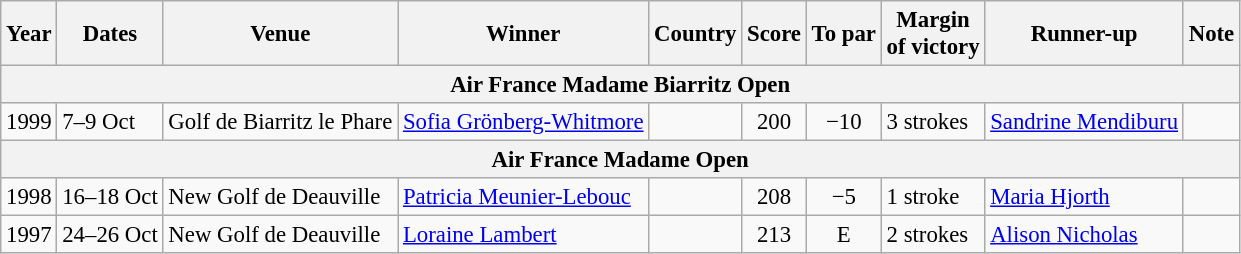<table class=wikitable style="font-size:95%">
<tr>
<th>Year</th>
<th>Dates</th>
<th>Venue</th>
<th>Winner</th>
<th>Country</th>
<th>Score</th>
<th>To par</th>
<th>Margin<br>of victory</th>
<th>Runner-up</th>
<th>Note</th>
</tr>
<tr>
<th colspan=10>Air France Madame Biarritz Open</th>
</tr>
<tr>
<td>1999</td>
<td>7–9 Oct</td>
<td>Golf de Biarritz le Phare</td>
<td><a href='#'>Sofia Grönberg-Whitmore</a></td>
<td></td>
<td align=center>200</td>
<td align=center>−10</td>
<td>3 strokes</td>
<td> <a href='#'>Sandrine Mendiburu</a></td>
<td></td>
</tr>
<tr>
<th colspan=10>Air France Madame Open</th>
</tr>
<tr>
<td>1998</td>
<td>16–18 Oct</td>
<td>New Golf de Deauville</td>
<td><a href='#'>Patricia Meunier-Lebouc</a></td>
<td></td>
<td align=center>208</td>
<td align=center>−5</td>
<td>1 stroke</td>
<td> <a href='#'>Maria Hjorth</a></td>
<td></td>
</tr>
<tr>
<td>1997</td>
<td>24–26 Oct</td>
<td>New Golf de Deauville</td>
<td><a href='#'>Loraine Lambert</a></td>
<td></td>
<td align=center>213</td>
<td align=center>E</td>
<td>2 strokes</td>
<td> <a href='#'>Alison Nicholas</a></td>
<td></td>
</tr>
</table>
